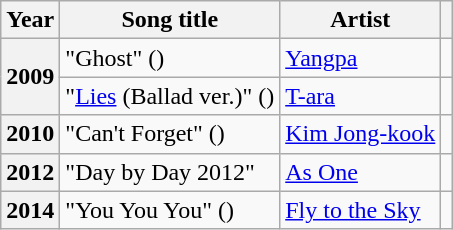<table class="wikitable plainrowheaders sortable">
<tr>
<th scope="col">Year</th>
<th scope="col">Song title</th>
<th scope="col">Artist</th>
<th scope="col" class="unsortable"></th>
</tr>
<tr>
<th scope="row" rowspan="2">2009</th>
<td>"Ghost" ()</td>
<td><a href='#'>Yangpa</a></td>
<td></td>
</tr>
<tr>
<td>"<a href='#'>Lies</a> (Ballad ver.)" ()</td>
<td><a href='#'>T-ara</a></td>
<td></td>
</tr>
<tr>
<th scope="row">2010</th>
<td>"Can't Forget" ()</td>
<td><a href='#'>Kim Jong-kook</a></td>
<td></td>
</tr>
<tr>
<th scope="row">2012</th>
<td>"Day by Day 2012"</td>
<td><a href='#'>As One</a></td>
<td></td>
</tr>
<tr>
<th scope="row">2014</th>
<td>"You You You" ()</td>
<td><a href='#'>Fly to the Sky</a></td>
<td></td>
</tr>
</table>
